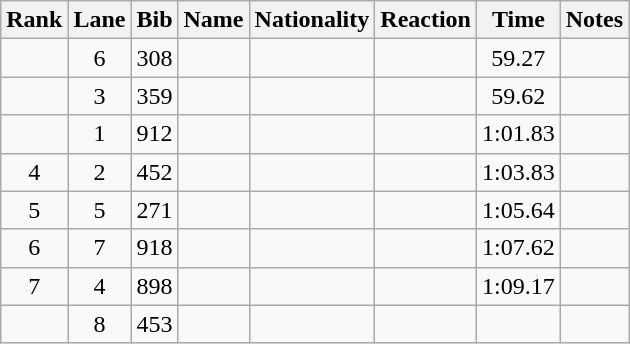<table class="wikitable sortable" style="text-align:center">
<tr>
<th>Rank</th>
<th>Lane</th>
<th>Bib</th>
<th>Name</th>
<th>Nationality</th>
<th>Reaction</th>
<th>Time</th>
<th>Notes</th>
</tr>
<tr>
<td></td>
<td>6</td>
<td>308</td>
<td align=left></td>
<td align=left></td>
<td></td>
<td>59.27</td>
<td></td>
</tr>
<tr>
<td></td>
<td>3</td>
<td>359</td>
<td align=left></td>
<td align=left></td>
<td></td>
<td>59.62</td>
<td></td>
</tr>
<tr>
<td></td>
<td>1</td>
<td>912</td>
<td align=left></td>
<td align=left></td>
<td></td>
<td>1:01.83</td>
<td></td>
</tr>
<tr>
<td>4</td>
<td>2</td>
<td>452</td>
<td align=left></td>
<td align=left></td>
<td></td>
<td>1:03.83</td>
<td></td>
</tr>
<tr>
<td>5</td>
<td>5</td>
<td>271</td>
<td align=left></td>
<td align=left></td>
<td></td>
<td>1:05.64</td>
<td></td>
</tr>
<tr>
<td>6</td>
<td>7</td>
<td>918</td>
<td align=left></td>
<td align=left></td>
<td></td>
<td>1:07.62</td>
<td></td>
</tr>
<tr>
<td>7</td>
<td>4</td>
<td>898</td>
<td align=left></td>
<td align=left></td>
<td></td>
<td>1:09.17</td>
<td></td>
</tr>
<tr>
<td></td>
<td>8</td>
<td>453</td>
<td align=left></td>
<td align=left></td>
<td></td>
<td></td>
<td><strong></strong></td>
</tr>
</table>
